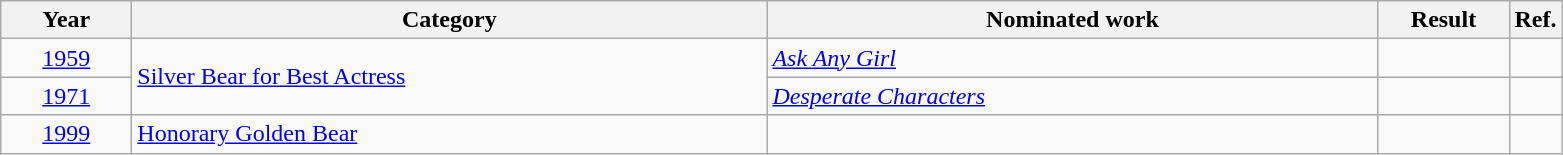<table class=wikitable>
<tr>
<th scope="col" style="width:5em;">Year</th>
<th scope="col" style="width:26em;">Category</th>
<th scope="col" style="width:25em;">Nominated work</th>
<th scope="col" style="width:5em;">Result</th>
<th>Ref.</th>
</tr>
<tr>
<td style="text-align:center;"><a href='#'>1959</a></td>
<td rowspan=2><a href='#'>Silver Bear for Best Actress</a></td>
<td><em><a href='#'>Ask Any Girl</a></em></td>
<td></td>
<td></td>
</tr>
<tr>
<td style="text-align:center;"><a href='#'>1971</a></td>
<td><em><a href='#'>Desperate Characters</a></em></td>
<td></td>
<td></td>
</tr>
<tr>
<td style="text-align:center;"><a href='#'>1999</a></td>
<td><a href='#'>Honorary Golden Bear</a></td>
<td></td>
<td></td>
<td></td>
</tr>
</table>
